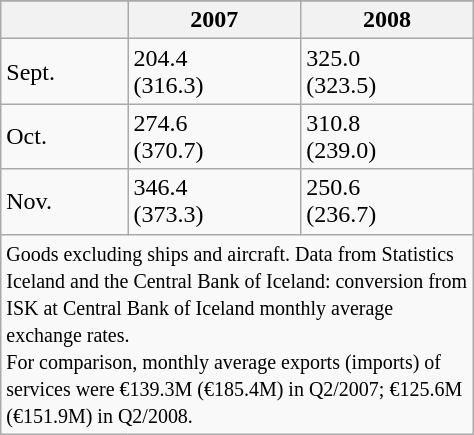<table class="wikitable" style="float: left; width: 25%;">
<tr>
</tr>
<tr>
<th> </th>
<th>2007</th>
<th>2008</th>
</tr>
<tr>
<td>Sept.</td>
<td>204.4<br>(316.3)</td>
<td>325.0<br>(323.5)</td>
</tr>
<tr>
<td>Oct.</td>
<td>274.6<br>(370.7)</td>
<td>310.8<br>(239.0)</td>
</tr>
<tr>
<td>Nov.</td>
<td>346.4<br>(373.3)</td>
<td>250.6<br>(236.7)</td>
</tr>
<tr>
<td colspan="3"><small>Goods excluding ships and aircraft. Data from Statistics Iceland and the Central Bank of Iceland: conversion from ISK at Central Bank of Iceland monthly average exchange rates.<br>For comparison, monthly average exports (imports) of services were €139.3M (€185.4M) in Q2/2007; €125.6M (€151.9M) in Q2/2008.</small></td>
</tr>
</table>
